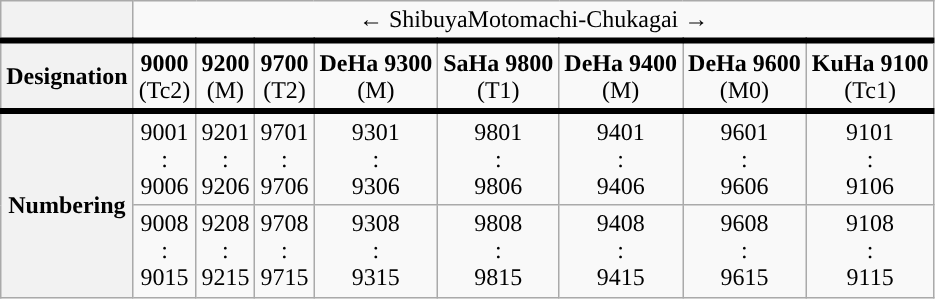<table class="wikitable" style="text-align:center">
<tr style="border-bottom: 4px solid ">
<th></th>
<td colspan="8"><span>← Shibuya</span><span>Motomachi-Chukagai →</span></td>
</tr>
<tr>
<th>Designation</th>
<td><strong> 9000</strong><br>(Tc2)</td>
<td><strong> 9200</strong><br>(M)</td>
<td><strong> 9700</strong><br>(T2)</td>
<td><strong>DeHa 9300</strong><br>(M)</td>
<td><strong>SaHa 9800</strong><br>(T1)</td>
<td><strong>DeHa 9400</strong><br>(M)</td>
<td><strong>DeHa 9600</strong><br>(M0)</td>
<td><strong>KuHa 9100</strong><br>(Tc1)</td>
</tr>
<tr style="border-top: 4px solid black">
<th rowspan="2">Numbering</th>
<td>9001<br>:<br>9006</td>
<td>9201<br>:<br>9206</td>
<td>9701<br>:<br>9706</td>
<td>9301<br>:<br>9306</td>
<td>9801<br>:<br>9806</td>
<td>9401<br>:<br>9406</td>
<td>9601<br>:<br>9606</td>
<td>9101<br>:<br>9106</td>
</tr>
<tr>
<td>9008<br>:<br>9015</td>
<td>9208<br>:<br>9215</td>
<td>9708<br>:<br>9715</td>
<td>9308<br>:<br>9315</td>
<td>9808<br>:<br>9815</td>
<td>9408<br>:<br>9415</td>
<td>9608<br>:<br>9615</td>
<td>9108<br>:<br>9115</td>
</tr>
</table>
